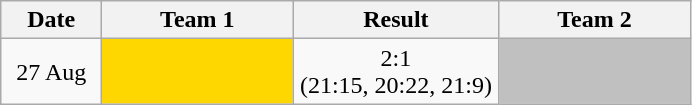<table class="wikitable" style="text-align:center">
<tr>
<th width=60>Date</th>
<th width=120>Team 1</th>
<th width=130>Result</th>
<th width=120>Team 2</th>
</tr>
<tr>
<td>27 Aug</td>
<td style="text-align:right;" bgcolor=gold></td>
<td>2:1 <br> (21:15, 20:22, 21:9)</td>
<td style="text-align:left;" bgcolor=silver></td>
</tr>
</table>
